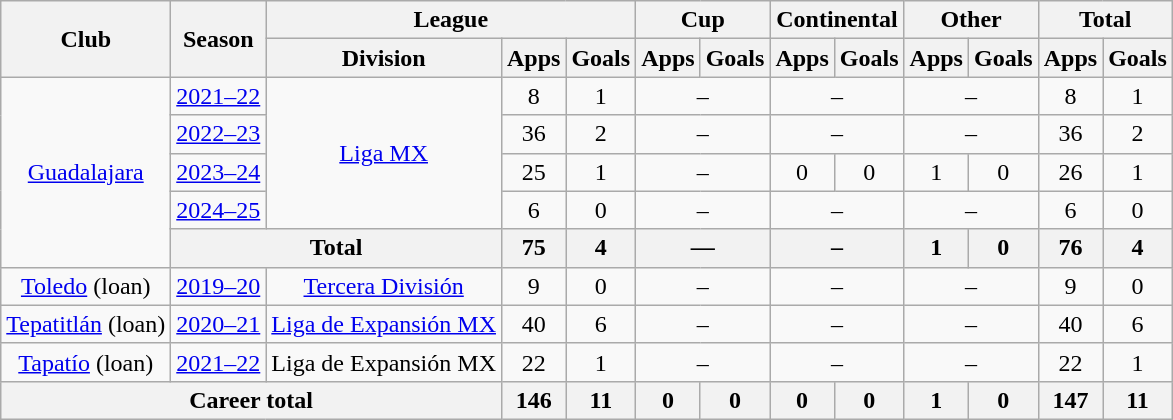<table class="wikitable" style="text-align: center">
<tr>
<th rowspan="2">Club</th>
<th rowspan="2">Season</th>
<th colspan="3">League</th>
<th colspan="2">Cup</th>
<th colspan="2">Continental</th>
<th colspan="2">Other</th>
<th colspan="2">Total</th>
</tr>
<tr>
<th>Division</th>
<th>Apps</th>
<th>Goals</th>
<th>Apps</th>
<th>Goals</th>
<th>Apps</th>
<th>Goals</th>
<th>Apps</th>
<th>Goals</th>
<th>Apps</th>
<th>Goals</th>
</tr>
<tr>
<td rowspan="5"><a href='#'>Guadalajara</a></td>
<td><a href='#'>2021–22</a></td>
<td rowspan="4"><a href='#'>Liga MX</a></td>
<td>8</td>
<td>1</td>
<td colspan="2">–</td>
<td colspan="2">–</td>
<td colspan="2">–</td>
<td>8</td>
<td>1</td>
</tr>
<tr>
<td><a href='#'>2022–23</a></td>
<td>36</td>
<td>2</td>
<td colspan="2">–</td>
<td colspan="2">–</td>
<td colspan="2">–</td>
<td>36</td>
<td>2</td>
</tr>
<tr>
<td><a href='#'>2023–24</a></td>
<td>25</td>
<td>1</td>
<td colspan="2">–</td>
<td>0</td>
<td>0</td>
<td>1</td>
<td>0</td>
<td>26</td>
<td>1</td>
</tr>
<tr>
<td><a href='#'>2024–25</a></td>
<td>6</td>
<td>0</td>
<td colspan="2">–</td>
<td colspan="2">–</td>
<td colspan="2">–</td>
<td>6</td>
<td>0</td>
</tr>
<tr>
<th colspan="2">Total</th>
<th>75</th>
<th>4</th>
<th colspan="2">—</th>
<th colspan="2">–</th>
<th>1</th>
<th>0</th>
<th>76</th>
<th>4</th>
</tr>
<tr>
<td><a href='#'>Toledo</a> (loan)</td>
<td><a href='#'>2019–20</a></td>
<td><a href='#'>Tercera División</a></td>
<td>9</td>
<td>0</td>
<td colspan="2">–</td>
<td colspan="2">–</td>
<td colspan="2">–</td>
<td>9</td>
<td>0</td>
</tr>
<tr>
<td><a href='#'>Tepatitlán</a> (loan)</td>
<td><a href='#'>2020–21</a></td>
<td><a href='#'>Liga de Expansión MX</a></td>
<td>40</td>
<td>6</td>
<td colspan="2">–</td>
<td colspan="2">–</td>
<td colspan="2">–</td>
<td>40</td>
<td>6</td>
</tr>
<tr>
<td><a href='#'>Tapatío</a> (loan)</td>
<td><a href='#'>2021–22</a></td>
<td>Liga de Expansión MX</td>
<td>22</td>
<td>1</td>
<td colspan="2">–</td>
<td colspan="2">–</td>
<td colspan="2">–</td>
<td>22</td>
<td>1</td>
</tr>
<tr>
<th colspan="3"><strong>Career total</strong></th>
<th>146</th>
<th>11</th>
<th>0</th>
<th>0</th>
<th>0</th>
<th>0</th>
<th>1</th>
<th>0</th>
<th>147</th>
<th>11</th>
</tr>
</table>
